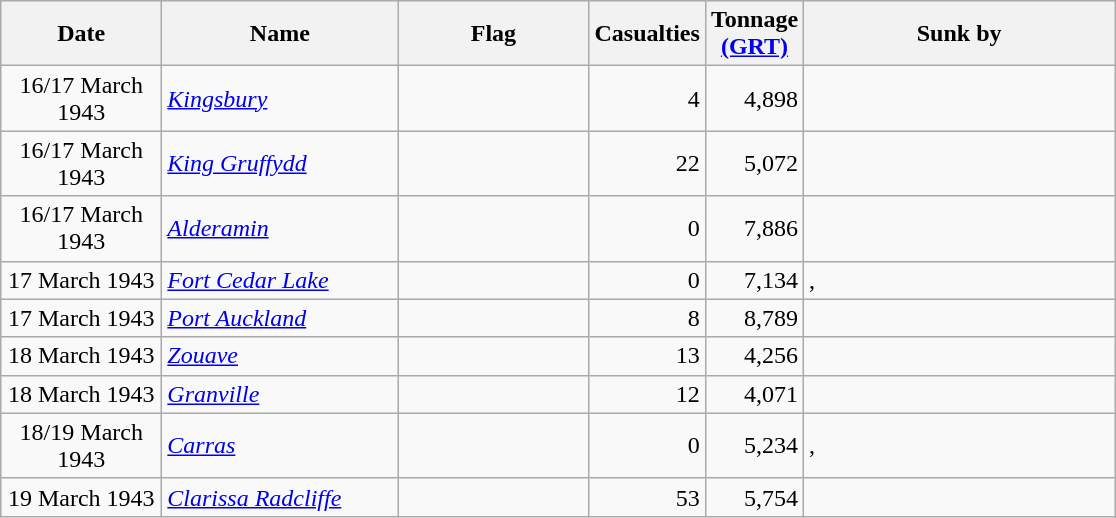<table class="wikitable sortable">
<tr>
<th scope="col" width="100px">Date</th>
<th scope="col" width="150px">Name</th>
<th scope="col" width="120px">Flag</th>
<th scope="col" width="20px">Casualties</th>
<th scope="col" width="30px">Tonnage <a href='#'>(GRT)</a></th>
<th scope="col" width="200px">Sunk by</th>
</tr>
<tr>
<td align="center">16/17 March 1943</td>
<td align="left"><em><a href='#'>Kingsbury</a></em></td>
<td align="left"></td>
<td align="right">4</td>
<td align="right">4,898</td>
<td align="left"></td>
</tr>
<tr>
<td align="center">16/17 March 1943</td>
<td align="left"><em><a href='#'>King Gruffydd</a></em></td>
<td align="left"></td>
<td align="right">22</td>
<td align="right">5,072</td>
<td align="left"></td>
</tr>
<tr>
<td align="center">16/17 March 1943</td>
<td align="left"><em><a href='#'>Alderamin</a></em></td>
<td align="left"></td>
<td align="right">0</td>
<td align="right">7,886</td>
<td align="left"></td>
</tr>
<tr>
<td align="center">17 March 1943</td>
<td align="left"><em><a href='#'>Fort Cedar Lake</a></em></td>
<td align="left"></td>
<td align="right">0</td>
<td align="right">7,134</td>
<td align="left">, </td>
</tr>
<tr>
<td align="center">17 March 1943</td>
<td align="left"><em><a href='#'>Port Auckland</a></em></td>
<td align="left"></td>
<td align="right">8</td>
<td align="right">8,789</td>
<td align="left"></td>
</tr>
<tr>
<td align="center">18 March 1943</td>
<td align="left"><em><a href='#'>Zouave</a></em></td>
<td align="left"></td>
<td align="right">13</td>
<td align="right">4,256</td>
<td align="left"></td>
</tr>
<tr>
<td align="center">18 March 1943</td>
<td align="left"><em><a href='#'>Granville</a></em></td>
<td align="left"></td>
<td align="right">12</td>
<td align="right">4,071</td>
<td align="left"></td>
</tr>
<tr>
<td align="center">18/19 March 1943</td>
<td align="left"><em><a href='#'>Carras</a></em></td>
<td align="left"></td>
<td align="right">0</td>
<td align="right">5,234</td>
<td align="left">, </td>
</tr>
<tr>
<td align="center">19 March 1943</td>
<td align="left"><em><a href='#'>Clarissa Radcliffe</a></em></td>
<td align="left"></td>
<td align="right">53</td>
<td align="right">5,754</td>
<td align="left"></td>
</tr>
</table>
